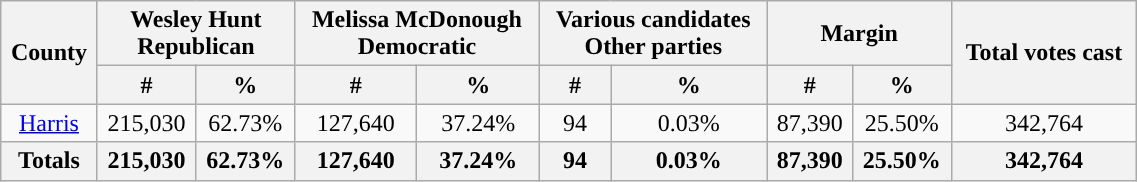<table width="60%"  class="wikitable sortable" style="text-align:center">
<tr>
<th rowspan="2">County</th>
<th style="text-align:center;" colspan="2">Wesley Hunt<br>Republican</th>
<th style="text-align:center;" colspan="2">Melissa McDonough<br>Democratic</th>
<th style="text-align:center;" colspan="2">Various candidates<br>Other parties</th>
<th style="text-align:center;" colspan="2">Margin</th>
<th rowspan="2" style="text-align:center;">Total votes cast</th>
</tr>
<tr>
<th style="text-align:center;" data-sort-type="number">#</th>
<th style="text-align:center;" data-sort-type="number">%</th>
<th style="text-align:center;" data-sort-type="number">#</th>
<th style="text-align:center;" data-sort-type="number">%</th>
<th style="text-align:center;" data-sort-type="number">#</th>
<th style="text-align:center;" data-sort-type="number">%</th>
<th style="text-align:center;" data-sort-type="number">#</th>
<th style="text-align:center;" data-sort-type="number">%</th>
</tr>
<tr style="text-align:center;">
<td style="background-color:"><a href='#'>Harris</a></td>
<td style="background-color:">215,030</td>
<td style="background-color:">62.73%</td>
<td style="color:black;background-color:">127,640</td>
<td style="color:black;background-color:">37.24%</td>
<td style="background:">94</td>
<td style="background:">0.03%</td>
<td style="background-color:">87,390</td>
<td style="background-color:">25.50%</td>
<td style="background-color:">342,764</td>
</tr>
<tr style="text-align:center;">
<th>Totals</th>
<th>215,030</th>
<th>62.73%</th>
<th>127,640</th>
<th>37.24%</th>
<th>94</th>
<th>0.03%</th>
<th>87,390</th>
<th>25.50%</th>
<th>342,764</th>
</tr>
</table>
